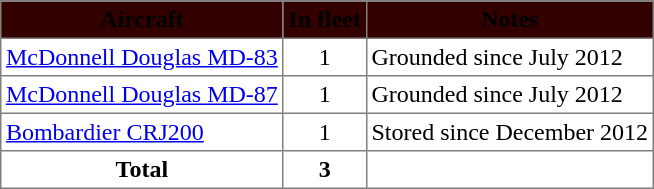<table class="toccolours" border="1" cellpadding="3" style="margin:1em auto; border-collapse:collapse">
<tr bgcolor=#330000>
<th><span>Aircraft</span></th>
<th><span>In fleet</span></th>
<th><span>Notes</span></th>
</tr>
<tr>
<td><a href='#'>McDonnell Douglas MD-83</a></td>
<td align=center>1</td>
<td>Grounded since July 2012</td>
</tr>
<tr>
<td><a href='#'>McDonnell Douglas MD-87</a></td>
<td align=center>1</td>
<td>Grounded since July 2012</td>
</tr>
<tr>
<td><a href='#'>Bombardier CRJ200</a></td>
<td align=center>1</td>
<td>Stored since December 2012</td>
</tr>
<tr>
<th>Total</th>
<th>3</th>
<td></td>
</tr>
</table>
